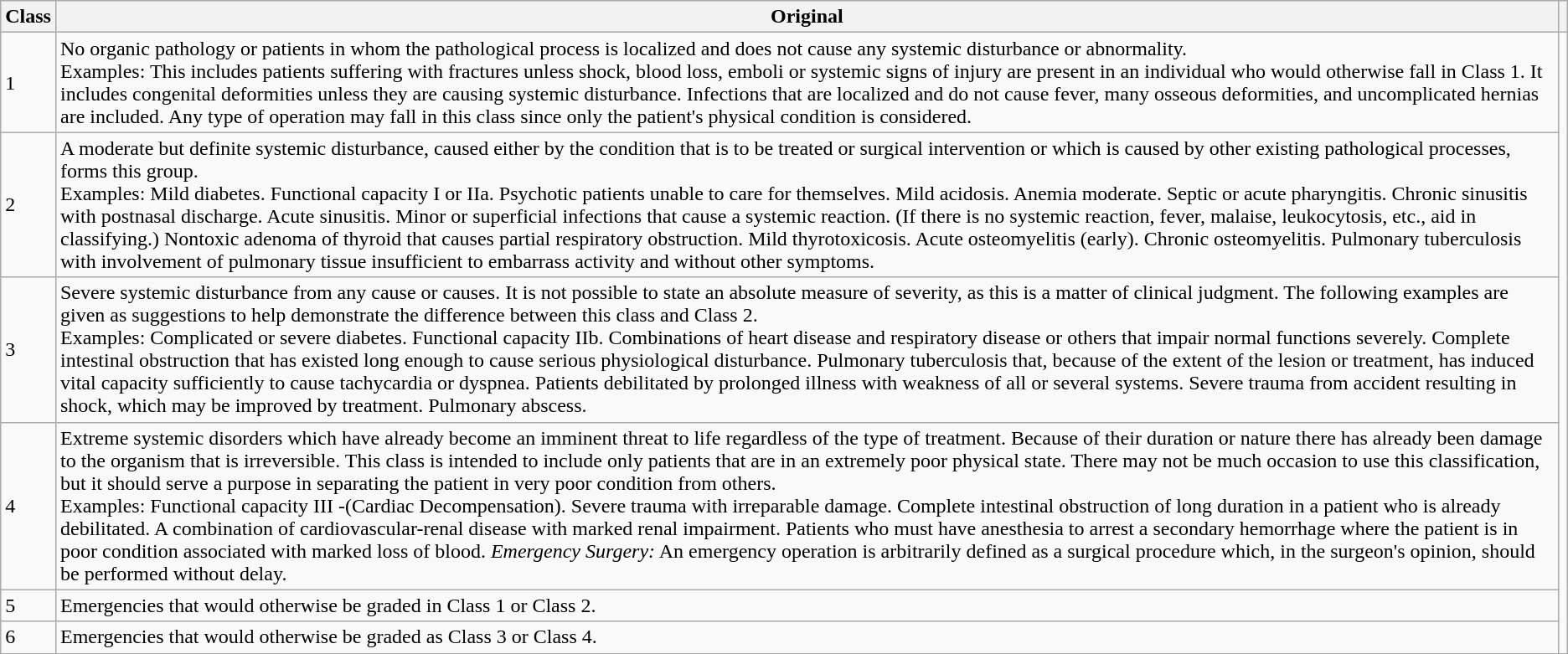<table class="wikitable">
<tr>
<th>Class</th>
<th>Original</th>
<th></th>
</tr>
<tr>
<td>1</td>
<td>No organic pathology or patients in whom the pathological process is localized and does not cause any systemic disturbance or abnormality.<br>Examples:
This includes patients suffering with fractures unless shock, blood loss, emboli or systemic signs of injury are present in an individual who would otherwise fall in Class 1. It includes congenital deformities unless they are causing systemic disturbance. Infections that are localized and do not cause fever, many osseous deformities, and uncomplicated hernias are included. Any type of operation may fall in this class since only the patient's physical condition is considered.</td>
</tr>
<tr>
<td>2</td>
<td>A moderate but definite systemic disturbance, caused either by the condition that is to be treated or surgical intervention or which is caused by other existing pathological processes, forms this group.<br>Examples: Mild diabetes. 
Functional capacity I or IIa.
Psychotic patients unable to care for themselves. 
Mild acidosis. 
Anemia moderate. 
Septic or acute pharyngitis. 
Chronic sinusitis with postnasal discharge. 
Acute sinusitis. 
Minor or superficial infections that cause a systemic reaction. (If there is no systemic reaction, fever, malaise, leukocytosis, etc., aid in classifying.) 
Nontoxic adenoma of thyroid that causes partial respiratory obstruction. 
Mild thyrotoxicosis. 
Acute osteomyelitis (early). 
Chronic osteomyelitis. 
Pulmonary tuberculosis with involvement of pulmonary tissue insufficient to embarrass activity and without other symptoms.</td>
</tr>
<tr>
<td>3</td>
<td>Severe systemic disturbance from any cause or causes. It is not possible to state an absolute measure of severity, as this is a matter of clinical judgment. The following examples are given as suggestions to help demonstrate the difference between this class and Class 2.<br>Examples: 
Complicated or severe diabetes. Functional capacity IIb. Combinations of heart disease and respiratory disease or others that impair normal functions severely. Complete intestinal obstruction that has existed long enough to cause serious physiological disturbance. Pulmonary tuberculosis that, because of the extent of the lesion or treatment, has induced vital capacity sufficiently to cause tachycardia or dyspnea. Patients debilitated by prolonged illness with weakness of all or several systems. Severe trauma from accident resulting in shock, which may be improved by treatment. Pulmonary abscess.</td>
</tr>
<tr>
<td>4</td>
<td>Extreme systemic disorders which have already become an imminent threat to life regardless of the type of treatment. Because of their duration or nature there has already been damage to the organism that is irreversible. This class is intended to include only patients that are in an extremely poor physical state. There may not be much occasion to use this classification, but it should serve a purpose in separating the patient in very poor condition from others.<br>Examples: Functional capacity III -(Cardiac Decompensation). Severe trauma with irreparable damage. Complete intestinal obstruction of long duration in a patient who is already debilitated. A combination of cardiovascular-renal disease with marked renal impairment. Patients who must have anesthesia to arrest a secondary hemorrhage where the patient is in poor condition associated with marked loss of blood. <em>Emergency Surgery:</em> An emergency operation is arbitrarily defined as a surgical procedure which, in the surgeon's opinion, should be performed without delay.</td>
</tr>
<tr>
<td>5</td>
<td>Emergencies that would otherwise be graded in Class 1 or Class 2.</td>
</tr>
<tr>
<td>6</td>
<td>Emergencies that would otherwise be graded as Class 3 or Class 4.</td>
</tr>
</table>
